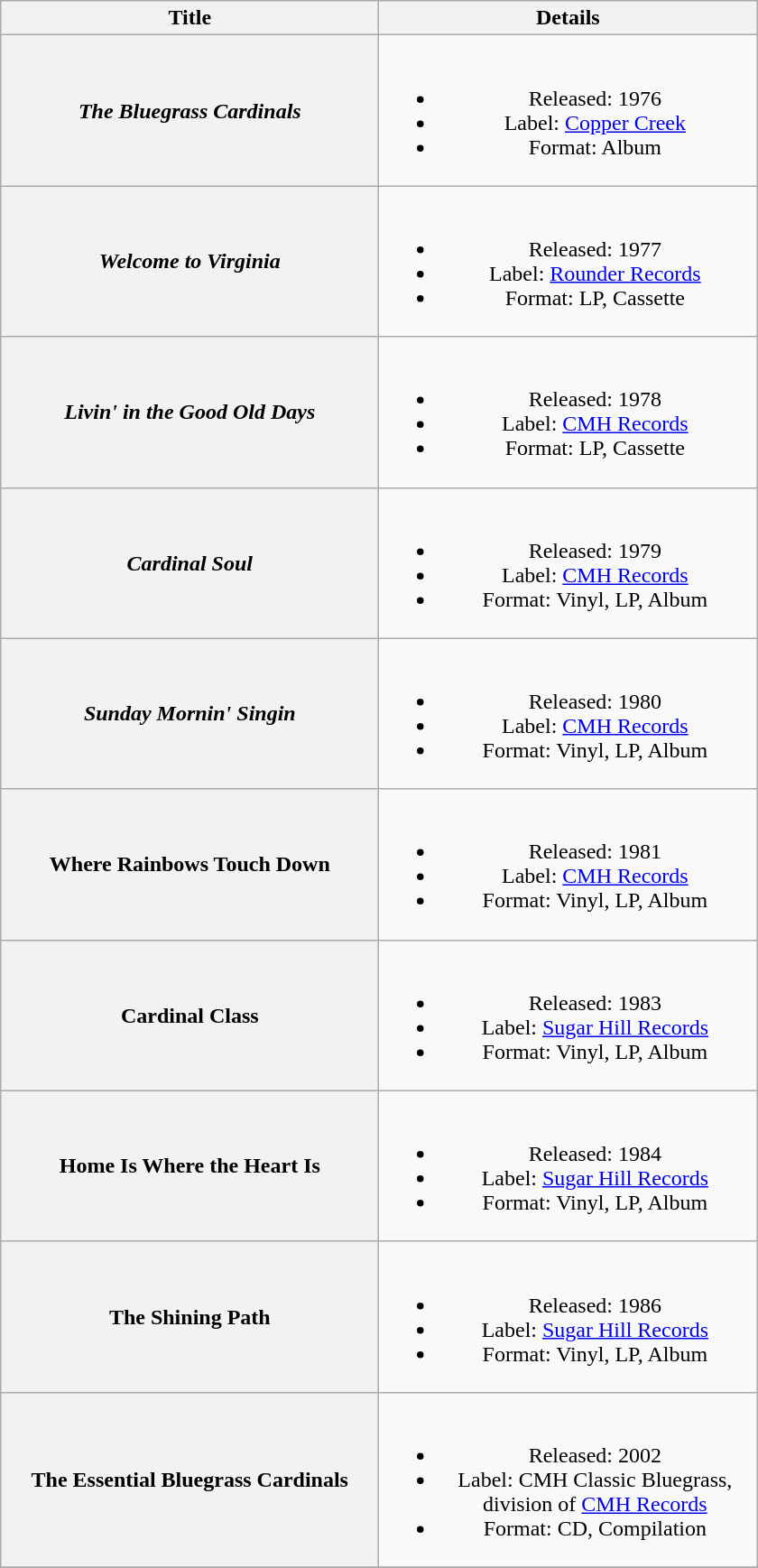<table class="wikitable plainrowheaders" style="text-align:center;">
<tr>
<th scope="col" style="width:17em;">Title</th>
<th scope="col" style="width:17em;">Details</th>
</tr>
<tr>
<th scope="row"><em>The Bluegrass Cardinals</em></th>
<td><br><ul><li>Released: 1976</li><li>Label: <a href='#'>Copper Creek</a></li><li>Format: Album</li></ul></td>
</tr>
<tr>
<th scope="row"><em>Welcome to Virginia</em></th>
<td><br><ul><li>Released: 1977</li><li>Label: <a href='#'>Rounder Records</a></li><li>Format: LP, Cassette</li></ul></td>
</tr>
<tr>
<th scope="row"><em>Livin' in the Good Old Days</em></th>
<td><br><ul><li>Released: 1978</li><li>Label: <a href='#'>CMH Records</a></li><li>Format: LP, Cassette</li></ul></td>
</tr>
<tr>
<th scope="row"><em>Cardinal Soul</em></th>
<td><br><ul><li>Released: 1979</li><li>Label: <a href='#'>CMH Records</a></li><li>Format: Vinyl, LP, Album</li></ul></td>
</tr>
<tr>
<th scope="row"><em>Sunday Mornin' Singin<strong></th>
<td><br><ul><li>Released: 1980</li><li>Label: <a href='#'>CMH Records</a></li><li>Format: Vinyl, LP, Album</li></ul></td>
</tr>
<tr>
<th scope="row"></em>Where Rainbows Touch Down<em></th>
<td><br><ul><li>Released: 1981</li><li>Label: <a href='#'>CMH Records</a></li><li>Format: Vinyl, LP, Album</li></ul></td>
</tr>
<tr>
<th scope="row"></em>Cardinal Class<em></th>
<td><br><ul><li>Released: 1983</li><li>Label: <a href='#'>Sugar Hill Records</a></li><li>Format: Vinyl, LP, Album</li></ul></td>
</tr>
<tr>
<th scope="row"></em>Home Is Where the Heart Is<em></th>
<td><br><ul><li>Released: 1984</li><li>Label: <a href='#'>Sugar Hill Records</a></li><li>Format: Vinyl, LP, Album</li></ul></td>
</tr>
<tr>
<th scope="row"></em>The Shining Path<em></th>
<td><br><ul><li>Released: 1986</li><li>Label: <a href='#'>Sugar Hill Records</a></li><li>Format: Vinyl, LP, Album</li></ul></td>
</tr>
<tr>
<th scope="row"></em>The Essential Bluegrass Cardinals<em></th>
<td><br><ul><li>Released: 2002</li><li>Label: CMH Classic Bluegrass, division of <a href='#'>CMH Records</a></li><li>Format: CD, Compilation</li></ul></td>
</tr>
<tr>
</tr>
</table>
